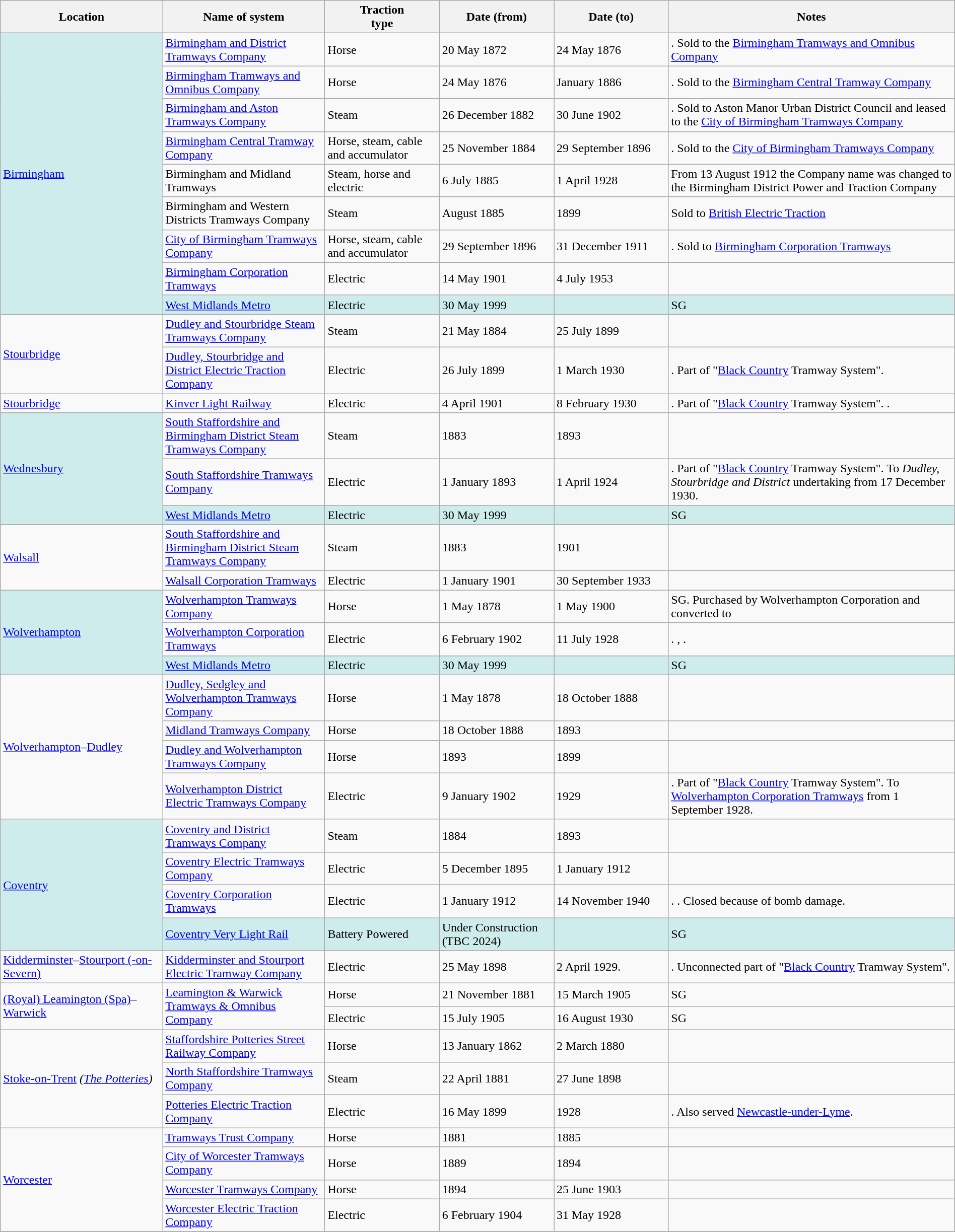<table class="wikitable" width=100%>
<tr>
<th width=17%>Location</th>
<th width=17%>Name of system</th>
<th width=12%>Traction<br>type</th>
<th width=12%>Date (from)</th>
<th width=12%>Date (to)</th>
<th width=30%>Notes</th>
</tr>
<tr>
<td rowspan=9 style="background:#CFECEC"><a href='#'>Birmingham</a></td>
<td><a href='#'>Birmingham and District Tramways Company</a></td>
<td>Horse</td>
<td>20 May 1872</td>
<td>24 May 1876</td>
<td>. Sold to the <a href='#'>Birmingham Tramways and Omnibus Company</a></td>
</tr>
<tr>
<td><a href='#'>Birmingham Tramways and Omnibus Company</a></td>
<td>Horse</td>
<td>24 May 1876</td>
<td>January 1886</td>
<td>. Sold to the <a href='#'>Birmingham Central Tramway Company</a></td>
</tr>
<tr>
<td><a href='#'>Birmingham and Aston Tramways Company</a></td>
<td>Steam</td>
<td>26 December 1882</td>
<td>30 June 1902</td>
<td>. Sold to Aston Manor Urban District Council and leased to the <a href='#'>City of Birmingham Tramways Company</a></td>
</tr>
<tr>
<td><a href='#'>Birmingham Central Tramway Company</a></td>
<td>Horse, steam, cable and accumulator</td>
<td>25 November 1884</td>
<td>29 September 1896</td>
<td>. Sold to the <a href='#'>City of Birmingham Tramways Company</a></td>
</tr>
<tr>
<td>Birmingham and Midland Tramways</td>
<td>Steam, horse and electric</td>
<td>6 July 1885</td>
<td>1 April 1928</td>
<td>From 13 August 1912 the Company name was changed to the Birmingham District Power and Traction Company</td>
</tr>
<tr>
<td>Birmingham and Western Districts Tramways Company</td>
<td>Steam</td>
<td>August 1885</td>
<td>1899</td>
<td>Sold to <a href='#'>British Electric Traction</a></td>
</tr>
<tr>
<td><a href='#'>City of Birmingham Tramways Company</a></td>
<td>Horse, steam, cable and accumulator</td>
<td>29 September 1896</td>
<td>31 December 1911</td>
<td>. Sold to <a href='#'>Birmingham Corporation Tramways</a></td>
</tr>
<tr>
<td><a href='#'>Birmingham Corporation Tramways</a></td>
<td>Electric</td>
<td>14 May 1901</td>
<td>4 July 1953</td>
<td></td>
</tr>
<tr>
<td style="background:#CFECEC"><a href='#'>West Midlands Metro</a></td>
<td style="background:#CFECEC">Electric</td>
<td style="background:#CFECEC">30 May 1999</td>
<td style="background:#CFECEC"> </td>
<td style="background:#CFECEC">SG</td>
</tr>
<tr>
<td rowspan=2><a href='#'>Stourbridge</a></td>
<td><a href='#'>Dudley and Stourbridge Steam Tramways Company</a></td>
<td>Steam</td>
<td>21 May 1884</td>
<td>25 July 1899</td>
<td></td>
</tr>
<tr>
<td><a href='#'>Dudley, Stourbridge and District Electric Traction Company</a></td>
<td>Electric</td>
<td>26 July 1899</td>
<td>1 March 1930</td>
<td>. Part of "<a href='#'>Black Country</a> Tramway System".</td>
</tr>
<tr>
<td><a href='#'>Stourbridge</a></td>
<td><a href='#'>Kinver Light Railway</a></td>
<td>Electric</td>
<td>4 April 1901</td>
<td>8 February 1930</td>
<td>. Part of "<a href='#'>Black Country</a> Tramway System". .</td>
</tr>
<tr>
<td rowspan=3 style="background:#CFECEC"><a href='#'>Wednesbury</a></td>
<td><a href='#'>South Staffordshire and Birmingham District Steam Tramways Company</a></td>
<td>Steam</td>
<td>1883</td>
<td>1893</td>
<td></td>
</tr>
<tr>
<td><a href='#'>South Staffordshire Tramways Company</a></td>
<td>Electric</td>
<td>1 January 1893</td>
<td>1 April 1924</td>
<td>. Part of "<a href='#'>Black Country</a> Tramway System". To <em>Dudley, Stourbridge and District</em> undertaking from 17 December 1930.</td>
</tr>
<tr>
<td style="background:#CFECEC"><a href='#'>West Midlands Metro</a></td>
<td style="background:#CFECEC">Electric</td>
<td style="background:#CFECEC">30 May 1999</td>
<td style="background:#CFECEC"> </td>
<td style="background:#CFECEC">SG</td>
</tr>
<tr>
<td rowspan=2><a href='#'>Walsall</a></td>
<td><a href='#'>South Staffordshire and Birmingham District Steam Tramways Company</a></td>
<td>Steam</td>
<td>1883</td>
<td>1901</td>
<td></td>
</tr>
<tr>
<td><a href='#'>Walsall Corporation Tramways</a></td>
<td>Electric</td>
<td>1 January 1901</td>
<td>30 September 1933</td>
<td></td>
</tr>
<tr>
<td rowspan=3 style="background:#CFECEC"><a href='#'>Wolverhampton</a></td>
<td><a href='#'>Wolverhampton Tramways Company</a></td>
<td>Horse</td>
<td>1 May 1878</td>
<td>1 May 1900</td>
<td>SG. Purchased by Wolverhampton Corporation and converted to </td>
</tr>
<tr>
<td><a href='#'>Wolverhampton Corporation Tramways</a></td>
<td>Electric</td>
<td>6 February 1902</td>
<td>11 July 1928</td>
<td>. , .</td>
</tr>
<tr>
<td style="background:#CFECEC"><a href='#'>West Midlands Metro</a></td>
<td style="background:#CFECEC">Electric</td>
<td style="background:#CFECEC">30 May 1999</td>
<td style="background:#CFECEC"> </td>
<td style="background:#CFECEC">SG</td>
</tr>
<tr>
<td rowspan=4><a href='#'>Wolverhampton</a>–<a href='#'>Dudley</a></td>
<td><a href='#'>Dudley, Sedgley and Wolverhampton Tramways Company</a></td>
<td>Horse</td>
<td>1 May 1878</td>
<td>18 October 1888</td>
<td> </td>
</tr>
<tr>
<td><a href='#'>Midland Tramways Company</a></td>
<td>Horse</td>
<td>18 October 1888</td>
<td>1893</td>
<td> </td>
</tr>
<tr>
<td><a href='#'>Dudley and Wolverhampton Tramways Company</a></td>
<td>Horse</td>
<td>1893</td>
<td>1899</td>
<td> </td>
</tr>
<tr>
<td><a href='#'>Wolverhampton District Electric Tramways Company</a></td>
<td>Electric</td>
<td>9 January 1902</td>
<td>1929</td>
<td>. Part of "<a href='#'>Black Country</a> Tramway System". To <a href='#'>Wolverhampton Corporation Tramways</a> from 1 September 1928.</td>
</tr>
<tr>
<td rowspan=4 style="background:#CFECEC"`><a href='#'>Coventry</a></td>
<td><a href='#'>Coventry and District Tramways Company</a></td>
<td>Steam</td>
<td>1884</td>
<td>1893</td>
<td></td>
</tr>
<tr>
<td><a href='#'>Coventry Electric Tramways Company</a></td>
<td>Electric</td>
<td>5 December 1895</td>
<td>1 January 1912</td>
<td></td>
</tr>
<tr>
<td><a href='#'>Coventry Corporation Tramways</a></td>
<td>Electric</td>
<td>1 January 1912</td>
<td>14 November 1940</td>
<td>. . Closed because of bomb damage.</td>
</tr>
<tr>
<td style="background:#CFECEC"><a href='#'>Coventry Very Light Rail</a></td>
<td style="background:#CFECEC">Battery Powered</td>
<td style="background:#CFECEC">Under Construction (TBC 2024)</td>
<td style="background:#CFECEC"> </td>
<td style="background:#CFECEC">SG</td>
</tr>
<tr>
<td><a href='#'>Kidderminster</a>–<a href='#'>Stourport (-on-Severn)</a></td>
<td><a href='#'>Kidderminster and Stourport Electric Tramway Company</a></td>
<td>Electric</td>
<td>25 May 1898</td>
<td>2 April 1929.</td>
<td>. Unconnected part of "<a href='#'>Black Country</a> Tramway System".</td>
</tr>
<tr>
<td rowspan=2><a href='#'>(Royal) Leamington (Spa)</a>–<a href='#'>Warwick</a></td>
<td rowspan=2><a href='#'>Leamington & Warwick Tramways & Omnibus Company</a></td>
<td>Horse</td>
<td>21 November 1881</td>
<td>15 March 1905</td>
<td>SG</td>
</tr>
<tr>
<td>Electric</td>
<td>15 July 1905</td>
<td>16 August 1930</td>
<td>SG</td>
</tr>
<tr>
<td rowspan=3><a href='#'>Stoke-on-Trent</a> <em>(<a href='#'>The Potteries</a>)</em></td>
<td><a href='#'>Staffordshire Potteries Street Railway Company</a></td>
<td>Horse</td>
<td>13 January 1862</td>
<td>2 March 1880</td>
<td></td>
</tr>
<tr>
<td><a href='#'>North Staffordshire Tramways Company</a></td>
<td>Steam</td>
<td>22 April 1881</td>
<td>27 June 1898</td>
<td></td>
</tr>
<tr>
<td><a href='#'>Potteries Electric Traction Company</a></td>
<td>Electric</td>
<td>16 May 1899</td>
<td>1928</td>
<td>. Also served <a href='#'>Newcastle-under-Lyme</a>.</td>
</tr>
<tr>
<td rowspan=4><a href='#'>Worcester</a></td>
<td><a href='#'>Tramways Trust Company</a></td>
<td>Horse</td>
<td>1881</td>
<td>1885</td>
<td></td>
</tr>
<tr>
<td><a href='#'>City of Worcester Tramways Company</a></td>
<td>Horse</td>
<td>1889</td>
<td>1894</td>
<td></td>
</tr>
<tr>
<td><a href='#'>Worcester Tramways Company</a></td>
<td>Horse</td>
<td>1894</td>
<td>25 June 1903</td>
<td></td>
</tr>
<tr>
<td><a href='#'>Worcester Electric Traction Company</a></td>
<td>Electric</td>
<td>6 February 1904</td>
<td>31 May 1928</td>
<td></td>
</tr>
<tr>
</tr>
</table>
